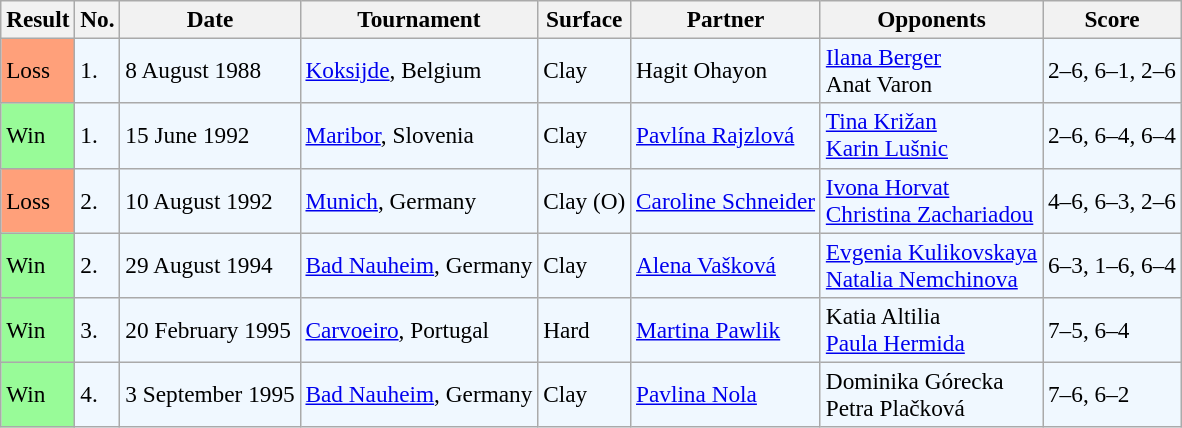<table class="sortable wikitable" style=font-size:97%>
<tr>
<th>Result</th>
<th>No.</th>
<th>Date</th>
<th>Tournament</th>
<th>Surface</th>
<th>Partner</th>
<th>Opponents</th>
<th>Score</th>
</tr>
<tr style="background:#f0f8ff;">
<td style="background:#ffa07a;">Loss</td>
<td>1.</td>
<td>8 August 1988</td>
<td><a href='#'>Koksijde</a>, Belgium</td>
<td>Clay</td>
<td> Hagit Ohayon</td>
<td> <a href='#'>Ilana Berger</a> <br>  Anat Varon</td>
<td>2–6, 6–1, 2–6</td>
</tr>
<tr style="background:#f0f8ff;">
<td style="background:#98fb98;">Win</td>
<td>1.</td>
<td>15 June 1992</td>
<td><a href='#'>Maribor</a>, Slovenia</td>
<td>Clay</td>
<td> <a href='#'>Pavlína Rajzlová</a></td>
<td> <a href='#'>Tina Križan</a><br>  <a href='#'>Karin Lušnic</a></td>
<td>2–6, 6–4, 6–4</td>
</tr>
<tr style="background:#f0f8ff;">
<td style="background:#ffa07a;">Loss</td>
<td>2.</td>
<td>10 August 1992</td>
<td><a href='#'>Munich</a>, Germany</td>
<td>Clay (O)</td>
<td> <a href='#'>Caroline Schneider</a></td>
<td> <a href='#'>Ivona Horvat</a> <br>  <a href='#'>Christina Zachariadou</a></td>
<td>4–6, 6–3, 2–6</td>
</tr>
<tr bgcolor="#f0f8ff">
<td style="background:#98fb98;">Win</td>
<td>2.</td>
<td>29 August 1994</td>
<td><a href='#'>Bad Nauheim</a>, Germany</td>
<td>Clay</td>
<td> <a href='#'>Alena Vašková</a></td>
<td> <a href='#'>Evgenia Kulikovskaya</a> <br>  <a href='#'>Natalia Nemchinova</a></td>
<td>6–3, 1–6, 6–4</td>
</tr>
<tr bgcolor="#f0f8ff">
<td style="background:#98fb98;">Win</td>
<td>3.</td>
<td>20 February 1995</td>
<td><a href='#'>Carvoeiro</a>, Portugal</td>
<td>Hard</td>
<td> <a href='#'>Martina Pawlik</a></td>
<td> Katia Altilia<br> <a href='#'>Paula Hermida</a></td>
<td>7–5, 6–4</td>
</tr>
<tr bgcolor="#f0f8ff">
<td style="background:#98fb98;">Win</td>
<td>4.</td>
<td>3 September 1995</td>
<td><a href='#'>Bad Nauheim</a>, Germany</td>
<td>Clay</td>
<td> <a href='#'>Pavlina Nola</a></td>
<td> Dominika Górecka<br> Petra Plačková</td>
<td>7–6, 6–2</td>
</tr>
</table>
